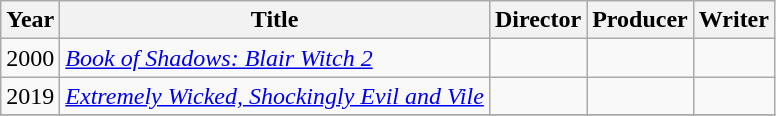<table class="wikitable">
<tr>
<th>Year</th>
<th>Title</th>
<th>Director</th>
<th>Producer</th>
<th>Writer</th>
</tr>
<tr>
<td>2000</td>
<td><em><a href='#'>Book of Shadows: Blair Witch 2</a></em></td>
<td></td>
<td></td>
<td></td>
</tr>
<tr>
<td>2019</td>
<td><em><a href='#'>Extremely Wicked, Shockingly Evil and Vile</a></em></td>
<td></td>
<td></td>
<td></td>
</tr>
<tr>
</tr>
</table>
